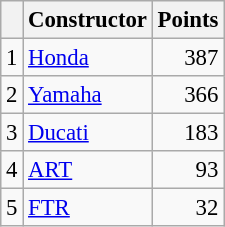<table class="wikitable" style="font-size: 95%;">
<tr>
<th></th>
<th>Constructor</th>
<th>Points</th>
</tr>
<tr>
<td align=center>1</td>
<td> <a href='#'>Honda</a></td>
<td align=right>387</td>
</tr>
<tr>
<td align=center>2</td>
<td> <a href='#'>Yamaha</a></td>
<td align=right>366</td>
</tr>
<tr>
<td align=center>3</td>
<td> <a href='#'>Ducati</a></td>
<td align=right>183</td>
</tr>
<tr>
<td align=center>4</td>
<td> <a href='#'>ART</a></td>
<td align=right>93</td>
</tr>
<tr>
<td align=center>5</td>
<td> <a href='#'>FTR</a></td>
<td align=right>32</td>
</tr>
</table>
